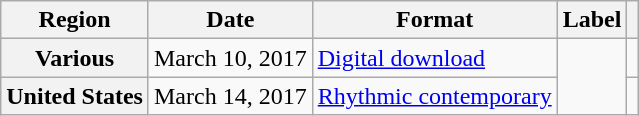<table class="wikitable plainrowheaders">
<tr>
<th scope="col">Region</th>
<th scope="col">Date</th>
<th scope="col">Format</th>
<th scope="col">Label</th>
<th scope="col"></th>
</tr>
<tr>
<th scope="row">Various</th>
<td>March 10, 2017</td>
<td><a href='#'>Digital download</a></td>
<td rowspan="2"></td>
<td><br></td>
</tr>
<tr>
<th scope="row">United States</th>
<td>March 14, 2017</td>
<td><a href='#'>Rhythmic contemporary</a></td>
<td></td>
</tr>
</table>
